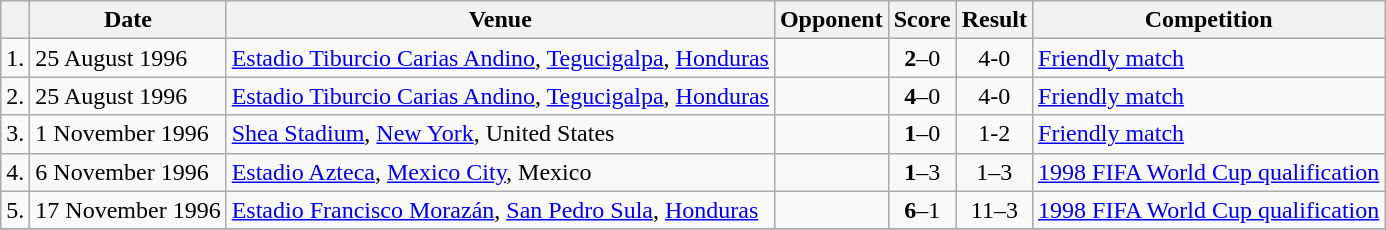<table class="wikitable">
<tr>
<th></th>
<th>Date</th>
<th>Venue</th>
<th>Opponent</th>
<th>Score</th>
<th>Result</th>
<th>Competition</th>
</tr>
<tr>
<td align="center">1.</td>
<td>25 August 1996</td>
<td><a href='#'>Estadio Tiburcio Carias Andino</a>, <a href='#'>Tegucigalpa</a>, <a href='#'>Honduras</a></td>
<td></td>
<td align="center"><strong>2</strong>–0</td>
<td align="center">4-0</td>
<td><a href='#'>Friendly match</a></td>
</tr>
<tr>
<td align="center">2.</td>
<td>25 August 1996</td>
<td><a href='#'>Estadio Tiburcio Carias Andino</a>, <a href='#'>Tegucigalpa</a>, <a href='#'>Honduras</a></td>
<td></td>
<td align="center"><strong>4</strong>–0</td>
<td align="center">4-0</td>
<td><a href='#'>Friendly match</a></td>
</tr>
<tr>
<td align="center">3.</td>
<td>1 November 1996</td>
<td><a href='#'>Shea Stadium</a>, <a href='#'>New York</a>, United States</td>
<td></td>
<td align="center"><strong>1</strong>–0</td>
<td align="center">1-2</td>
<td><a href='#'>Friendly match</a></td>
</tr>
<tr>
<td align="center">4.</td>
<td>6 November 1996</td>
<td><a href='#'>Estadio Azteca</a>, <a href='#'>Mexico City</a>, Mexico</td>
<td></td>
<td align="center"><strong>1</strong>–3</td>
<td align="center">1–3</td>
<td><a href='#'>1998 FIFA World Cup qualification</a></td>
</tr>
<tr>
<td align="center">5.</td>
<td>17 November 1996</td>
<td><a href='#'>Estadio Francisco Morazán</a>, <a href='#'>San Pedro Sula</a>, <a href='#'>Honduras</a></td>
<td></td>
<td align="center"><strong>6</strong>–1</td>
<td align="center">11–3</td>
<td><a href='#'>1998 FIFA World Cup qualification</a></td>
</tr>
<tr>
</tr>
</table>
